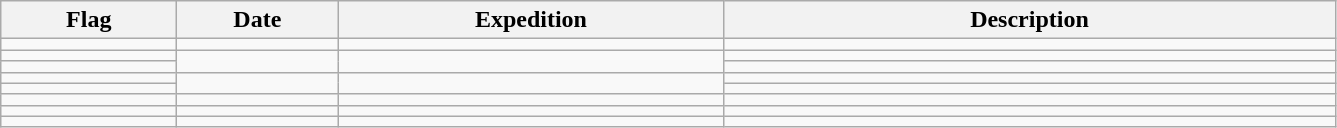<table class="wikitable" style="background:#f9f9f9">
<tr>
<th width="110">Flag</th>
<th width="100">Date</th>
<th width="250">Expedition</th>
<th width="400">Description</th>
</tr>
<tr>
<td></td>
<td></td>
<td></td>
<td></td>
</tr>
<tr>
<td></td>
<td rowspan="2"></td>
<td rowspan="2"></td>
<td></td>
</tr>
<tr>
<td></td>
<td></td>
</tr>
<tr>
<td></td>
<td rowspan="2"></td>
<td rowspan="2"></td>
<td></td>
</tr>
<tr>
<td></td>
<td></td>
</tr>
<tr>
<td></td>
<td></td>
<td></td>
<td></td>
</tr>
<tr>
<td></td>
<td></td>
<td></td>
<td></td>
</tr>
<tr>
<td></td>
<td></td>
<td></td>
<td></td>
</tr>
</table>
